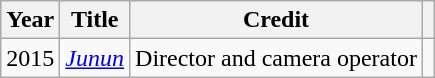<table class="wikitable">
<tr>
<th>Year</th>
<th>Title</th>
<th>Credit</th>
<th></th>
</tr>
<tr>
<td>2015</td>
<td><em><a href='#'>Junun</a></em></td>
<td>Director and camera operator</td>
<td></td>
</tr>
</table>
